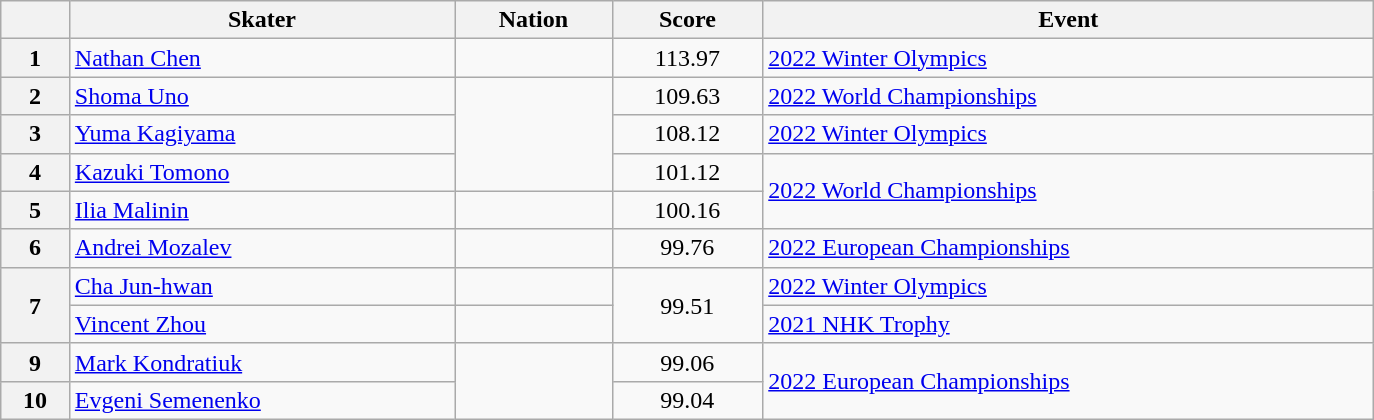<table class="wikitable sortable" style="text-align:left; width:72.5%">
<tr>
<th scope="col"></th>
<th scope="col">Skater</th>
<th scope="col">Nation</th>
<th scope="col">Score</th>
<th scope="col">Event</th>
</tr>
<tr>
<th scope="row">1</th>
<td><a href='#'>Nathan Chen</a></td>
<td></td>
<td align="center">113.97</td>
<td><a href='#'>2022 Winter Olympics</a></td>
</tr>
<tr>
<th scope="row">2</th>
<td><a href='#'>Shoma Uno</a></td>
<td rowspan="3"></td>
<td align="center">109.63</td>
<td><a href='#'>2022 World Championships</a></td>
</tr>
<tr>
<th scope="row">3</th>
<td><a href='#'>Yuma Kagiyama</a></td>
<td align="center">108.12</td>
<td><a href='#'>2022 Winter Olympics</a></td>
</tr>
<tr>
<th scope="row">4</th>
<td><a href='#'>Kazuki Tomono</a></td>
<td align="center">101.12</td>
<td rowspan="2"><a href='#'>2022 World Championships</a></td>
</tr>
<tr>
<th scope="row">5</th>
<td><a href='#'>Ilia Malinin</a></td>
<td></td>
<td align="center">100.16</td>
</tr>
<tr>
<th scope="row">6</th>
<td><a href='#'>Andrei Mozalev</a></td>
<td></td>
<td align="center">99.76</td>
<td><a href='#'>2022 European Championships</a></td>
</tr>
<tr>
<th scope="row" rowspan=2>7</th>
<td><a href='#'>Cha Jun-hwan</a></td>
<td></td>
<td rowspan="2" align="center">99.51</td>
<td><a href='#'>2022 Winter Olympics</a></td>
</tr>
<tr>
<td><a href='#'>Vincent Zhou</a></td>
<td></td>
<td><a href='#'>2021 NHK Trophy</a></td>
</tr>
<tr>
<th scope="row">9</th>
<td><a href='#'>Mark Kondratiuk</a></td>
<td rowspan="2"></td>
<td align="center">99.06</td>
<td rowspan="2"><a href='#'>2022 European Championships</a></td>
</tr>
<tr>
<th scope="row">10</th>
<td><a href='#'>Evgeni Semenenko</a></td>
<td align="center">99.04</td>
</tr>
</table>
